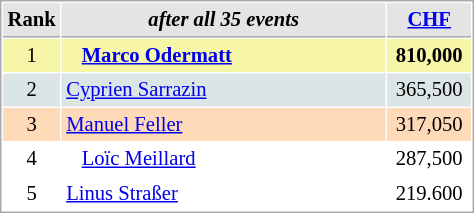<table cellspacing="1" cellpadding="3" style="border:1px solid #AAAAAA;font-size:86%">
<tr style="background-color: #E4E4E4;">
<th style="border-bottom:1px solid #AAAAAA; width: 10px;">Rank</th>
<th style="border-bottom:1px solid #AAAAAA; width: 210px;"><em>after all 35 events</em></th>
<th style="border-bottom:1px solid #AAAAAA; width: 50px;"><a href='#'>CHF</a></th>
</tr>
<tr style="background:#f7f6a8;">
<td align=center>1</td>
<td>   <strong><a href='#'>Marco Odermatt</a></strong></td>
<td align=center><strong>810,000</strong></td>
</tr>
<tr style="background:#dce5e5;">
<td align=center>2</td>
<td> <a href='#'>Cyprien Sarrazin</a></td>
<td align=center>365,500</td>
</tr>
<tr style="background:#ffdab9;">
<td align=center>3</td>
<td> <a href='#'>Manuel Feller</a></td>
<td align=center>317,050</td>
</tr>
<tr>
<td align=center>4</td>
<td>   <a href='#'>Loïc Meillard</a></td>
<td align=center>287,500</td>
</tr>
<tr>
<td align=center>5</td>
<td> <a href='#'>Linus Straßer</a></td>
<td align=center>219.600</td>
</tr>
</table>
